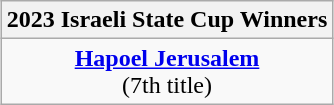<table class=wikitable style="text-align:center; margin:auto">
<tr>
<th>2023 Israeli State Cup Winners</th>
</tr>
<tr>
<td><strong><a href='#'>Hapoel Jerusalem</a></strong><br>(7th title)</td>
</tr>
</table>
